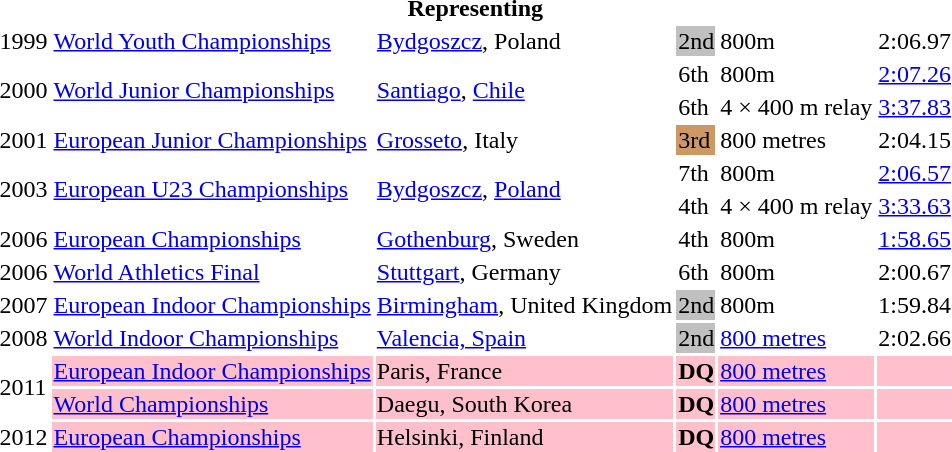<table>
<tr>
<th colspan="6">Representing </th>
</tr>
<tr>
<td>1999</td>
<td><a href='#'>World Youth Championships</a></td>
<td><a href='#'>Bydgoszcz</a>, Poland</td>
<td bgcolor=silver>2nd</td>
<td>800m</td>
<td>2:06.97</td>
</tr>
<tr>
<td rowspan=2>2000</td>
<td rowspan=2><a href='#'>World Junior Championships</a></td>
<td rowspan=2><a href='#'>Santiago</a>, <a href='#'>Chile</a></td>
<td>6th</td>
<td>800m</td>
<td><a href='#'>2:07.26</a></td>
</tr>
<tr>
<td>6th</td>
<td>4 × 400 m relay</td>
<td><a href='#'>3:37.83</a></td>
</tr>
<tr>
<td>2001</td>
<td><a href='#'>European Junior Championships</a></td>
<td><a href='#'>Grosseto</a>, Italy</td>
<td bgcolor=cc9966>3rd</td>
<td>800 metres</td>
<td>2:04.15</td>
</tr>
<tr>
<td rowspan=2>2003</td>
<td rowspan=2><a href='#'>European U23 Championships</a></td>
<td rowspan=2><a href='#'>Bydgoszcz</a>, <a href='#'>Poland</a></td>
<td>7th</td>
<td>800m</td>
<td><a href='#'>2:06.57</a></td>
</tr>
<tr>
<td>4th</td>
<td>4 × 400 m relay</td>
<td><a href='#'>3:33.63</a></td>
</tr>
<tr>
<td>2006</td>
<td><a href='#'>European Championships</a></td>
<td><a href='#'>Gothenburg</a>, Sweden</td>
<td>4th</td>
<td>800m</td>
<td><a href='#'>1:58.65</a></td>
</tr>
<tr>
<td>2006</td>
<td><a href='#'>World Athletics Final</a></td>
<td><a href='#'>Stuttgart</a>, Germany</td>
<td>6th</td>
<td>800m</td>
<td>2:00.67</td>
</tr>
<tr>
<td>2007</td>
<td><a href='#'>European Indoor Championships</a></td>
<td><a href='#'>Birmingham</a>, United Kingdom</td>
<td bgcolor=silver>2nd</td>
<td>800m</td>
<td>1:59.84</td>
</tr>
<tr>
<td>2008</td>
<td><a href='#'>World Indoor Championships</a></td>
<td><a href='#'>Valencia, Spain</a></td>
<td bgcolor=silver>2nd</td>
<td><a href='#'>800 metres</a></td>
<td>2:02.66</td>
</tr>
<tr>
<td rowspan=2>2011</td>
<td bgcolor=pink><a href='#'>European Indoor Championships</a></td>
<td bgcolor=pink>Paris, France</td>
<td bgcolor=pink><strong>DQ</strong></td>
<td bgcolor=pink><a href='#'>800 metres</a></td>
<td bgcolor=pink></td>
</tr>
<tr>
<td bgcolor=pink><a href='#'>World Championships</a></td>
<td bgcolor=pink>Daegu, South Korea</td>
<td bgcolor=pink><strong>DQ</strong></td>
<td bgcolor=pink><a href='#'>800 metres</a></td>
<td bgcolor=pink></td>
</tr>
<tr>
<td>2012</td>
<td bgcolor=pink><a href='#'>European Championships</a></td>
<td bgcolor=pink>Helsinki, Finland</td>
<td bgcolor=pink><strong>DQ</strong></td>
<td bgcolor=pink><a href='#'>800 metres</a></td>
<td bgcolor=pink></td>
</tr>
</table>
